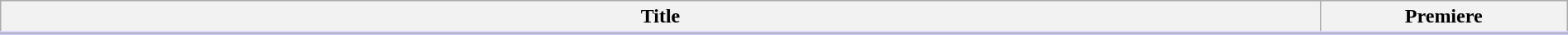<table class="wikitable" style="width:100%; margin:auto; background:#FFF;">
<tr style="border-bottom: 3px solid #CCF;">
<th>Title</th>
<th style="width:12em;">Premiere</th>
</tr>
<tr>
</tr>
</table>
